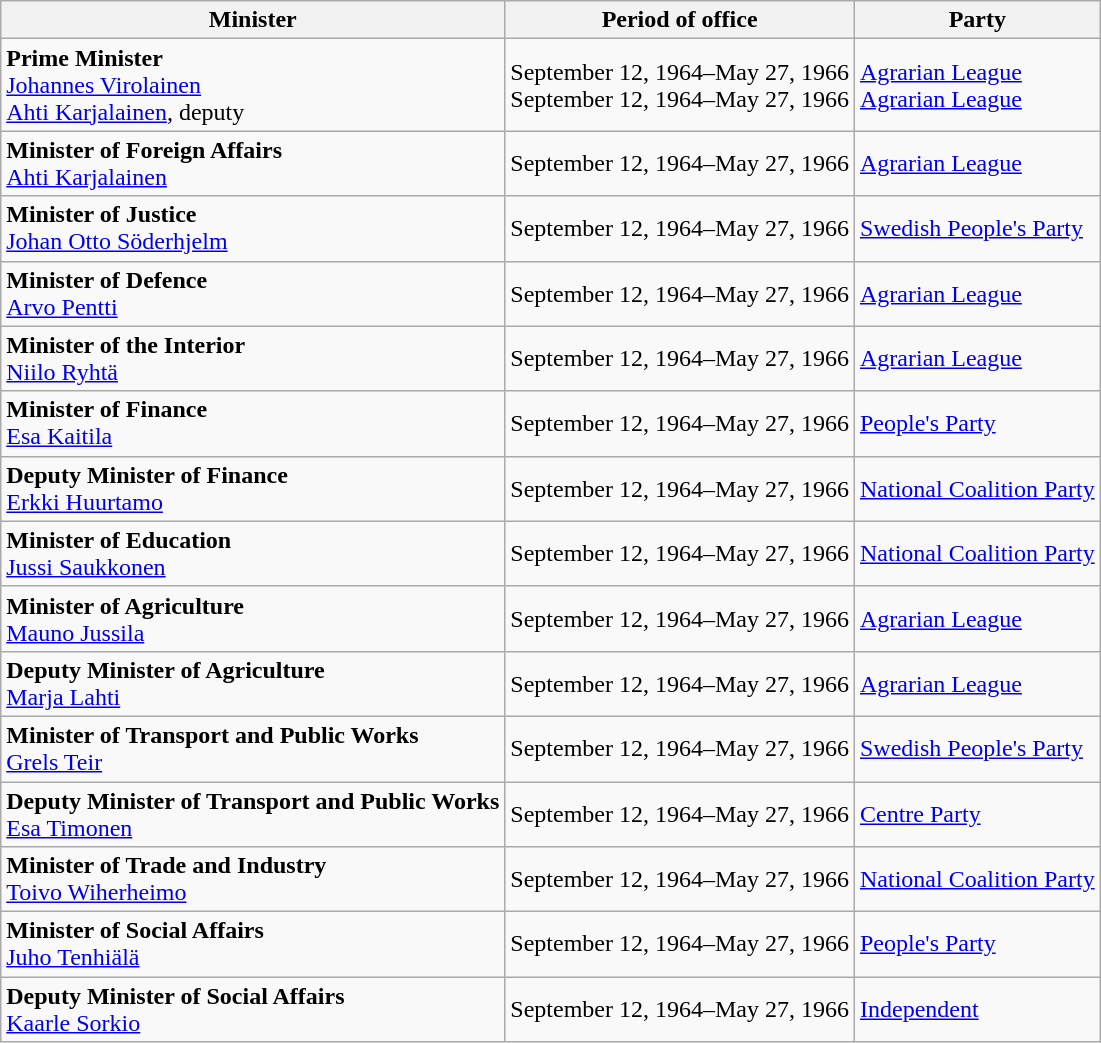<table class="wikitable">
<tr>
<th>Minister</th>
<th>Period of office</th>
<th>Party</th>
</tr>
<tr>
<td><strong>Prime Minister</strong><br><a href='#'>Johannes Virolainen</a><br><a href='#'>Ahti Karjalainen</a>, deputy</td>
<td>September 12, 1964–May 27, 1966<br>September 12, 1964–May 27, 1966</td>
<td><a href='#'>Agrarian League</a><br><a href='#'>Agrarian League</a></td>
</tr>
<tr>
<td><strong>Minister of Foreign Affairs </strong><br><a href='#'>Ahti Karjalainen</a></td>
<td>September 12, 1964–May 27, 1966</td>
<td><a href='#'>Agrarian League</a></td>
</tr>
<tr>
<td><strong>Minister of Justice</strong><br><a href='#'>Johan Otto Söderhjelm</a></td>
<td>September 12, 1964–May 27, 1966</td>
<td><a href='#'>Swedish People's Party</a></td>
</tr>
<tr>
<td><strong>Minister of Defence</strong><br><a href='#'>Arvo Pentti</a></td>
<td>September 12, 1964–May 27, 1966</td>
<td><a href='#'>Agrarian League</a></td>
</tr>
<tr>
<td><strong>Minister of the Interior</strong><br><a href='#'>Niilo Ryhtä</a></td>
<td>September 12, 1964–May 27, 1966</td>
<td><a href='#'>Agrarian League</a></td>
</tr>
<tr>
<td><strong>Minister of Finance</strong><br><a href='#'>Esa Kaitila</a></td>
<td>September 12, 1964–May 27, 1966</td>
<td><a href='#'>People's Party</a></td>
</tr>
<tr>
<td><strong>Deputy Minister of Finance</strong><br><a href='#'>Erkki Huurtamo</a></td>
<td>September 12, 1964–May 27, 1966</td>
<td><a href='#'>National Coalition Party</a></td>
</tr>
<tr>
<td><strong>Minister of Education</strong><br><a href='#'>Jussi Saukkonen</a></td>
<td>September 12, 1964–May 27, 1966</td>
<td><a href='#'>National Coalition Party</a></td>
</tr>
<tr>
<td><strong>Minister of Agriculture</strong><br><a href='#'>Mauno Jussila</a></td>
<td>September 12, 1964–May 27, 1966</td>
<td><a href='#'>Agrarian League</a></td>
</tr>
<tr>
<td><strong>Deputy Minister of Agriculture</strong><br><a href='#'>Marja Lahti</a></td>
<td>September 12, 1964–May 27, 1966</td>
<td><a href='#'>Agrarian League</a></td>
</tr>
<tr>
<td><strong>Minister of Transport and Public Works</strong><br><a href='#'>Grels Teir</a></td>
<td>September 12, 1964–May 27, 1966</td>
<td><a href='#'>Swedish People's Party</a></td>
</tr>
<tr>
<td><strong>Deputy Minister of Transport and Public Works</strong><br><a href='#'>Esa Timonen</a></td>
<td>September 12, 1964–May 27, 1966</td>
<td><a href='#'>Centre Party</a></td>
</tr>
<tr>
<td><strong>Minister of Trade and Industry</strong><br><a href='#'>Toivo Wiherheimo</a></td>
<td>September 12, 1964–May 27, 1966</td>
<td><a href='#'>National Coalition Party</a></td>
</tr>
<tr>
<td><strong>Minister of Social Affairs</strong><br><a href='#'>Juho Tenhiälä</a></td>
<td>September 12, 1964–May 27, 1966</td>
<td><a href='#'>People's Party</a></td>
</tr>
<tr>
<td><strong>Deputy Minister of Social Affairs</strong><br><a href='#'>Kaarle Sorkio</a></td>
<td>September 12, 1964–May 27, 1966</td>
<td><a href='#'>Independent</a></td>
</tr>
</table>
